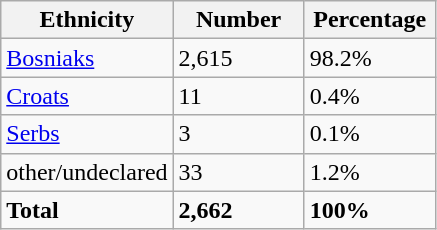<table class="wikitable">
<tr>
<th width="100px">Ethnicity</th>
<th width="80px">Number</th>
<th width="80px">Percentage</th>
</tr>
<tr>
<td><a href='#'>Bosniaks</a></td>
<td>2,615</td>
<td>98.2%</td>
</tr>
<tr>
<td><a href='#'>Croats</a></td>
<td>11</td>
<td>0.4%</td>
</tr>
<tr>
<td><a href='#'>Serbs</a></td>
<td>3</td>
<td>0.1%</td>
</tr>
<tr>
<td>other/undeclared</td>
<td>33</td>
<td>1.2%</td>
</tr>
<tr>
<td><strong>Total</strong></td>
<td><strong>2,662</strong></td>
<td><strong>100%</strong></td>
</tr>
</table>
